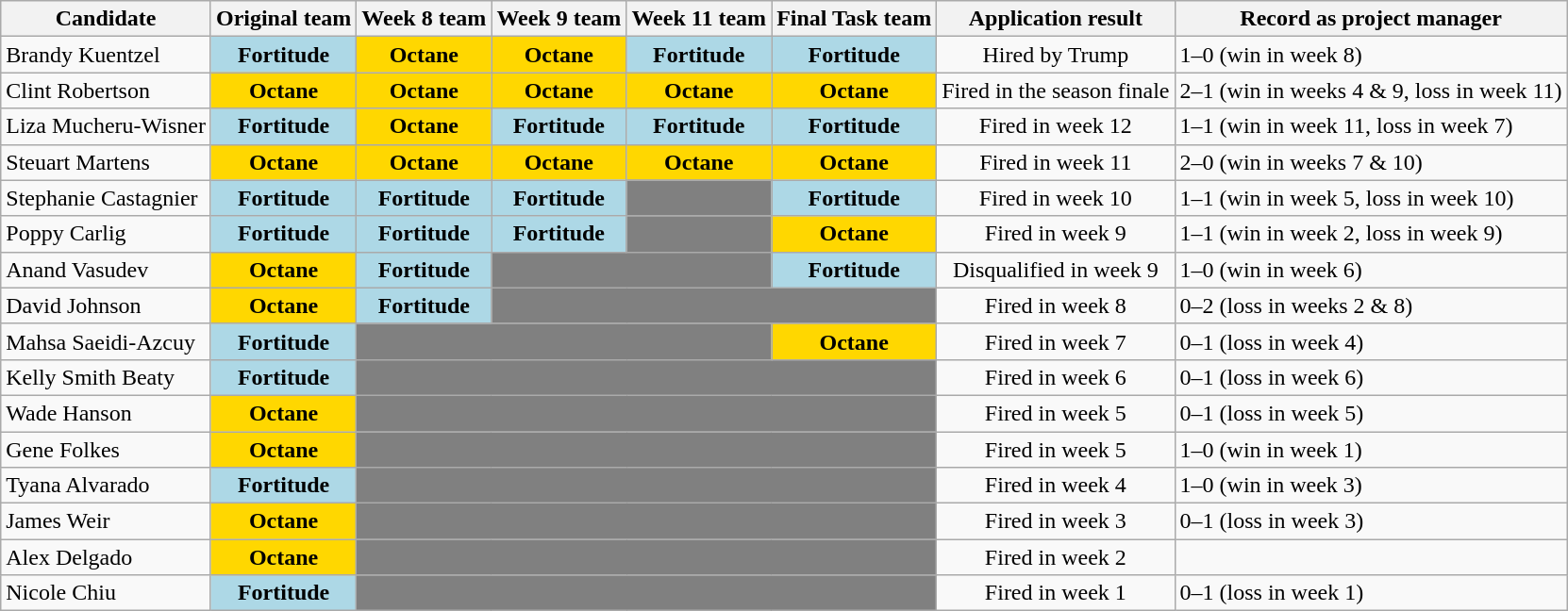<table class="wikitable">
<tr>
<th bgcolor="gray"><span>Candidate</span></th>
<th bgcolor="gray"><span>Original team</span></th>
<th bgcolor="gray"><span>Week 8 team</span></th>
<th bgcolor="gray"><span>Week 9 team</span></th>
<th bgcolor="gray"><span>Week 11 team</span></th>
<th bgcolor="gray"><span>Final Task team</span></th>
<th bgcolor="gray"><span>Application result</span></th>
<th bgcolor="gray"><span>Record as project manager</span></th>
</tr>
<tr>
<td>Brandy Kuentzel</td>
<td style="text-align:center; background:lightblue;"><strong>Fortitude</strong></td>
<td style="text-align:center; background:gold;"><strong>Octane</strong></td>
<td style="text-align:center; background:gold;"><strong>Octane</strong></td>
<td style="text-align:center; background:lightblue;"><strong>Fortitude</strong></td>
<td style="text-align:center; background:lightblue;"><strong>Fortitude</strong></td>
<td align="center">Hired by Trump</td>
<td>1–0 (win in week 8)</td>
</tr>
<tr>
<td>Clint Robertson</td>
<td style="text-align:center; background:gold;"><strong>Octane</strong></td>
<td style="text-align:center; background:gold;"><strong>Octane</strong></td>
<td style="text-align:center; background:gold;"><strong>Octane</strong></td>
<td style="text-align:center; background:gold;"><strong>Octane</strong></td>
<td style="text-align:center; background:gold;"><strong>Octane</strong></td>
<td align="center">Fired in the season finale</td>
<td>2–1 (win in weeks 4 & 9, loss in week 11)</td>
</tr>
<tr>
<td>Liza Mucheru-Wisner</td>
<td style="text-align:center; background:lightblue;"><strong>Fortitude</strong></td>
<td style="text-align:center; background:gold;"><strong>Octane</strong></td>
<td style="text-align:center; background:lightblue;"><strong>Fortitude</strong></td>
<td style="text-align:center; background:lightblue;"><strong>Fortitude</strong></td>
<td style="text-align:center; background:lightblue;"><strong>Fortitude</strong></td>
<td align="center">Fired in week 12</td>
<td>1–1 (win in week 11, loss in week 7)</td>
</tr>
<tr>
<td>Steuart Martens</td>
<td style="text-align:center; background:gold;"><strong>Octane</strong></td>
<td style="text-align:center; background:gold;"><strong>Octane</strong></td>
<td style="text-align:center; background:gold;"><strong>Octane</strong></td>
<td style="text-align:center; background:gold;"><strong>Octane</strong></td>
<td style="text-align:center; background:gold;"><strong>Octane</strong></td>
<td align="center">Fired in week 11</td>
<td>2–0 (win in weeks 7 & 10)</td>
</tr>
<tr>
<td>Stephanie Castagnier</td>
<td style="text-align:center; background:lightblue;"><strong>Fortitude</strong></td>
<td style="text-align:center; background:lightblue;"><strong>Fortitude</strong></td>
<td style="text-align:center; background:lightblue;"><strong>Fortitude</strong></td>
<td colspan="1" style="background:gray;"></td>
<td style="text-align:center; background:lightblue;"><strong>Fortitude</strong></td>
<td align="center">Fired in week 10</td>
<td>1–1 (win in week 5, loss in week 10)</td>
</tr>
<tr>
<td>Poppy Carlig</td>
<td style="text-align:center; background:lightblue;"><strong>Fortitude</strong></td>
<td style="text-align:center; background:lightblue;"><strong>Fortitude</strong></td>
<td style="text-align:center; background:lightblue;"><strong>Fortitude</strong></td>
<td colspan="1" style="background:gray;"></td>
<td style="text-align:center; background:gold;"><strong>Octane</strong></td>
<td align="center">Fired in week 9</td>
<td>1–1 (win in week 2, loss in week 9)</td>
</tr>
<tr>
<td>Anand Vasudev</td>
<td style="text-align:center; background:gold;"><strong>Octane</strong></td>
<td style="text-align:center; background:lightblue;"><strong>Fortitude</strong></td>
<td colspan="2" style="background:gray;"></td>
<td style="text-align:center; background:lightblue;"><strong>Fortitude</strong></td>
<td align="center">Disqualified in week 9</td>
<td>1–0 (win in week 6)</td>
</tr>
<tr>
<td>David Johnson</td>
<td style="text-align:center; background:gold;"><strong>Octane</strong></td>
<td style="text-align:center; background:lightblue;"><strong>Fortitude</strong></td>
<td colspan="3" style="background:gray;"></td>
<td align="center">Fired in week 8</td>
<td>0–2 (loss in weeks 2 & 8)</td>
</tr>
<tr>
<td>Mahsa Saeidi-Azcuy</td>
<td style="text-align:center; background:lightblue;"><strong>Fortitude</strong></td>
<td colspan="3" style="background:gray;"></td>
<td style="text-align:center; background:gold;"><strong>Octane</strong></td>
<td align="center">Fired in week 7</td>
<td>0–1 (loss in week 4)</td>
</tr>
<tr>
<td>Kelly Smith Beaty</td>
<td style="text-align:center; background:lightblue;"><strong>Fortitude</strong></td>
<td colspan="4" style="background:gray;"></td>
<td align="center">Fired in week 6</td>
<td>0–1 (loss in week 6)</td>
</tr>
<tr>
<td>Wade Hanson</td>
<td style="text-align:center; background:gold;"><strong>Octane</strong></td>
<td colspan="4" style="background:gray;"></td>
<td align="center">Fired in week 5</td>
<td>0–1 (loss in week 5)</td>
</tr>
<tr>
<td>Gene Folkes</td>
<td style="text-align:center; background:gold;"><strong>Octane</strong></td>
<td colspan="4" style="background:gray;"></td>
<td align="center">Fired in week 5</td>
<td>1–0 (win in week 1)</td>
</tr>
<tr>
<td>Tyana Alvarado</td>
<td style="text-align:center; background:lightblue;"><strong>Fortitude</strong></td>
<td colspan="4" style="background:gray;"></td>
<td align="center">Fired in week 4</td>
<td>1–0 (win in week 3)</td>
</tr>
<tr>
<td>James Weir</td>
<td style="text-align:center; background:gold;"><strong>Octane</strong></td>
<td colspan="4" style="background:gray;"></td>
<td align="center">Fired in week 3</td>
<td>0–1 (loss in week 3)</td>
</tr>
<tr>
<td>Alex Delgado</td>
<td style="text-align:center; background:gold;"><strong>Octane</strong></td>
<td colspan="4" style="background:gray;"></td>
<td align="center">Fired in week 2</td>
<td></td>
</tr>
<tr>
<td>Nicole Chiu</td>
<td style="text-align:center; background:lightblue;"><strong>Fortitude</strong></td>
<td colspan="4" style="background:gray;"></td>
<td align="center">Fired in week 1</td>
<td>0–1 (loss in week 1)</td>
</tr>
</table>
